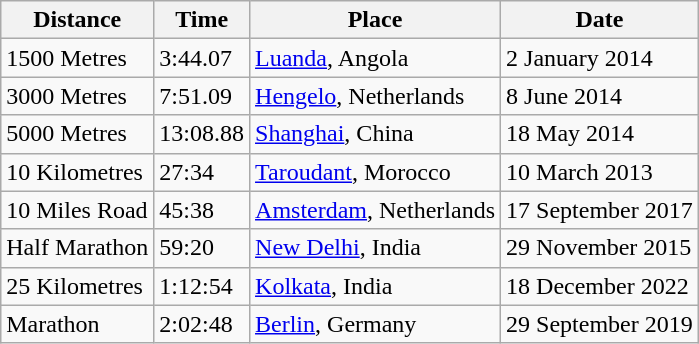<table class="wikitable">
<tr>
<th>Distance</th>
<th>Time</th>
<th>Place</th>
<th>Date</th>
</tr>
<tr>
<td>1500 Metres</td>
<td>3:44.07</td>
<td><a href='#'>Luanda</a>, Angola</td>
<td>2 January 2014</td>
</tr>
<tr>
<td>3000 Metres</td>
<td>7:51.09</td>
<td><a href='#'>Hengelo</a>, Netherlands</td>
<td>8 June 2014</td>
</tr>
<tr>
<td>5000 Metres</td>
<td>13:08.88</td>
<td><a href='#'>Shanghai</a>, China</td>
<td>18 May 2014</td>
</tr>
<tr>
<td>10 Kilometres</td>
<td>27:34</td>
<td><a href='#'>Taroudant</a>, Morocco</td>
<td>10 March 2013</td>
</tr>
<tr>
<td>10 Miles Road</td>
<td>45:38</td>
<td><a href='#'>Amsterdam</a>, Netherlands</td>
<td>17 September 2017</td>
</tr>
<tr>
<td>Half Marathon</td>
<td>59:20</td>
<td><a href='#'>New Delhi</a>, India</td>
<td>29 November 2015</td>
</tr>
<tr>
<td>25 Kilometres</td>
<td>1:12:54</td>
<td><a href='#'>Kolkata</a>, India</td>
<td>18 December 2022</td>
</tr>
<tr>
<td>Marathon</td>
<td>2:02:48</td>
<td><a href='#'>Berlin</a>, Germany</td>
<td>29 September 2019</td>
</tr>
</table>
